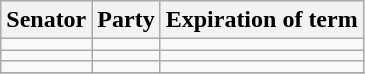<table class="wikitable" style="text-align:center;">
<tr>
<th>Senator</th>
<th>Party</th>
<th>Expiration of term</th>
</tr>
<tr>
<td></td>
<td></td>
<td></td>
</tr>
<tr>
<td></td>
<td></td>
<td></td>
</tr>
<tr>
<td></td>
<td></td>
<td></td>
</tr>
<tr>
</tr>
</table>
